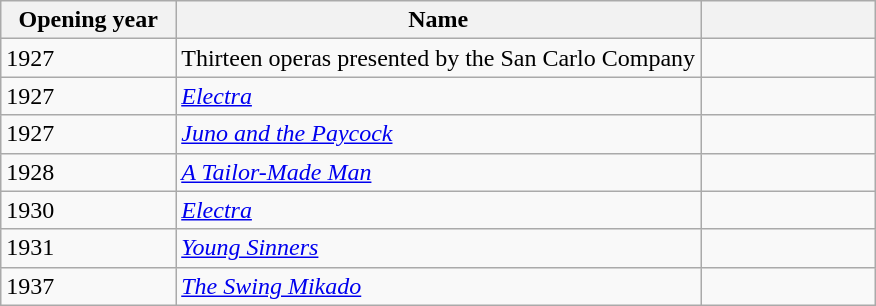<table class="wikitable sortable collapsible">
<tr>
<th width=20% scope="col">Opening year</th>
<th width=60% scope="col">Name</th>
<th width=20% scope="col" class="unsortable"></th>
</tr>
<tr>
<td>1927</td>
<td>Thirteen operas presented by the San Carlo Company</td>
<td></td>
</tr>
<tr>
<td>1927</td>
<td><em><a href='#'>Electra</a></em></td>
<td></td>
</tr>
<tr>
<td>1927</td>
<td><em><a href='#'>Juno and the Paycock</a></em></td>
<td></td>
</tr>
<tr>
<td>1928</td>
<td><em><a href='#'>A Tailor-Made Man</a></em></td>
<td></td>
</tr>
<tr>
<td>1930</td>
<td><em><a href='#'>Electra</a></em></td>
<td></td>
</tr>
<tr>
<td>1931</td>
<td><em><a href='#'>Young Sinners</a></em></td>
<td></td>
</tr>
<tr>
<td>1937</td>
<td><em><a href='#'>The Swing Mikado</a></em></td>
<td></td>
</tr>
</table>
